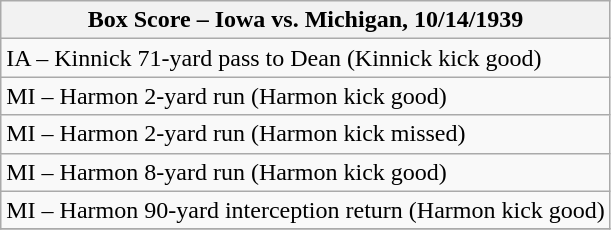<table class="wikitable">
<tr>
<th>Box Score – Iowa vs. Michigan, 10/14/1939</th>
</tr>
<tr>
<td>IA – Kinnick 71-yard pass to Dean (Kinnick kick good)</td>
</tr>
<tr>
<td>MI – Harmon 2-yard run (Harmon kick good)</td>
</tr>
<tr>
<td>MI – Harmon 2-yard run (Harmon kick missed)</td>
</tr>
<tr>
<td>MI – Harmon 8-yard run (Harmon kick good)</td>
</tr>
<tr>
<td>MI – Harmon 90-yard interception return (Harmon kick good)</td>
</tr>
<tr>
</tr>
</table>
